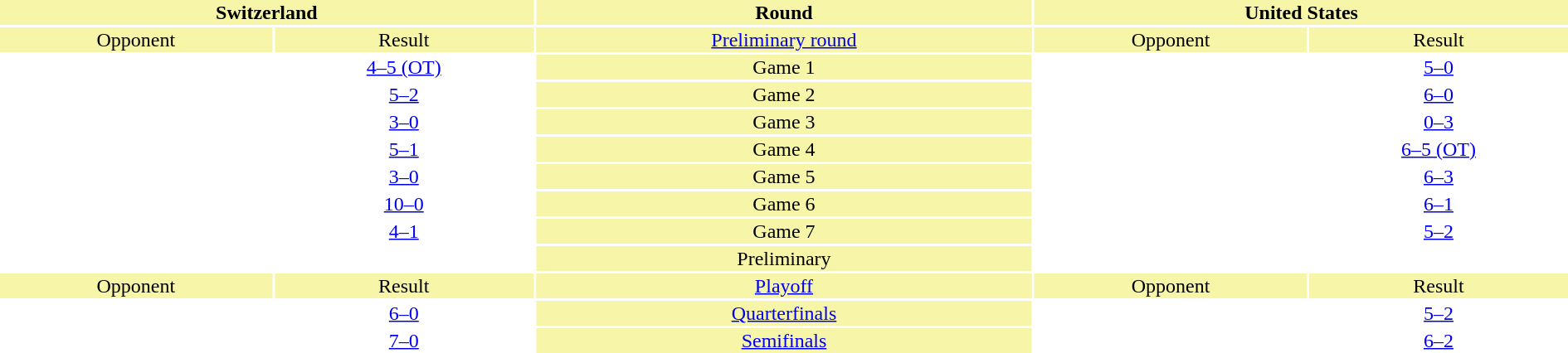<table width="100%" style="text-align:center">
<tr valign=top bgcolor=#F7F6A8>
<th colspan=2 style="width:1*">Switzerland</th>
<th>Round</th>
<th colspan=2 style="width:1*">United States</th>
</tr>
<tr valign=top bgcolor=#F7F6A8>
<td>Opponent</td>
<td>Result</td>
<td bgcolor=#F7F6A8><a href='#'>Preliminary round</a></td>
<td>Opponent</td>
<td>Result</td>
</tr>
<tr>
<td align=left></td>
<td><a href='#'>4–5 (OT)</a></td>
<td bgcolor=#F7F6A8>Game 1</td>
<td align=left></td>
<td><a href='#'>5–0</a></td>
</tr>
<tr>
<td align=left></td>
<td><a href='#'>5–2</a></td>
<td bgcolor=#F7F6A8>Game 2</td>
<td align=left></td>
<td><a href='#'>6–0</a></td>
</tr>
<tr>
<td align=left></td>
<td><a href='#'>3–0</a></td>
<td bgcolor=#F7F6A8>Game 3</td>
<td align=left></td>
<td><a href='#'>0–3</a></td>
</tr>
<tr>
<td align=left></td>
<td><a href='#'>5–1</a></td>
<td bgcolor=#F7F6A8>Game 4</td>
<td align=left></td>
<td><a href='#'>6–5 (OT)</a></td>
</tr>
<tr>
<td align=left></td>
<td><a href='#'>3–0</a></td>
<td bgcolor=#F7F6A8>Game 5</td>
<td align=left></td>
<td><a href='#'>6–3</a></td>
</tr>
<tr>
<td align=left></td>
<td><a href='#'>10–0</a></td>
<td bgcolor=#F7F6A8>Game 6</td>
<td align=left></td>
<td><a href='#'>6–1</a></td>
</tr>
<tr>
<td align=left></td>
<td><a href='#'>4–1</a></td>
<td bgcolor=#F7F6A8>Game 7</td>
<td align=left></td>
<td><a href='#'>5–2</a></td>
</tr>
<tr>
<td colspan="2" align=center><br></td>
<td bgcolor="#F7F6A8">Preliminary</td>
<td colspan="2" align=center><br></td>
</tr>
<tr valign=top bgcolor=#F7F6A8>
<td>Opponent</td>
<td>Result</td>
<td bgcolor=#F7F6A8><a href='#'>Playoff</a></td>
<td>Opponent</td>
<td>Result</td>
</tr>
<tr>
<td align=left></td>
<td><a href='#'>6–0</a></td>
<td bgcolor=#F7F6A8><a href='#'>Quarterfinals</a></td>
<td align=left></td>
<td><a href='#'>5–2</a></td>
</tr>
<tr>
<td align=left></td>
<td><a href='#'>7–0</a></td>
<td bgcolor=#F7F6A8><a href='#'>Semifinals</a></td>
<td align=left></td>
<td><a href='#'>6–2</a></td>
</tr>
</table>
